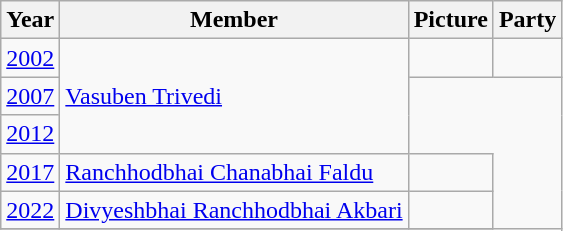<table class="wikitable sortable">
<tr>
<th>Year</th>
<th>Member</th>
<th>Picture</th>
<th colspan="2">Party</th>
</tr>
<tr>
<td><a href='#'>2002</a></td>
<td rowspan =3><a href='#'>Vasuben Trivedi</a></td>
<td rowspan rowspan=3></td>
<td></td>
</tr>
<tr>
<td><a href='#'>2007</a></td>
</tr>
<tr>
<td><a href='#'>2012</a></td>
</tr>
<tr>
<td><a href='#'>2017</a></td>
<td><a href='#'>Ranchhodbhai Chanabhai Faldu</a></td>
<td></td>
</tr>
<tr>
<td><a href='#'>2022</a></td>
<td><a href='#'>Divyeshbhai Ranchhodbhai Akbari</a></td>
<td></td>
</tr>
<tr>
</tr>
</table>
